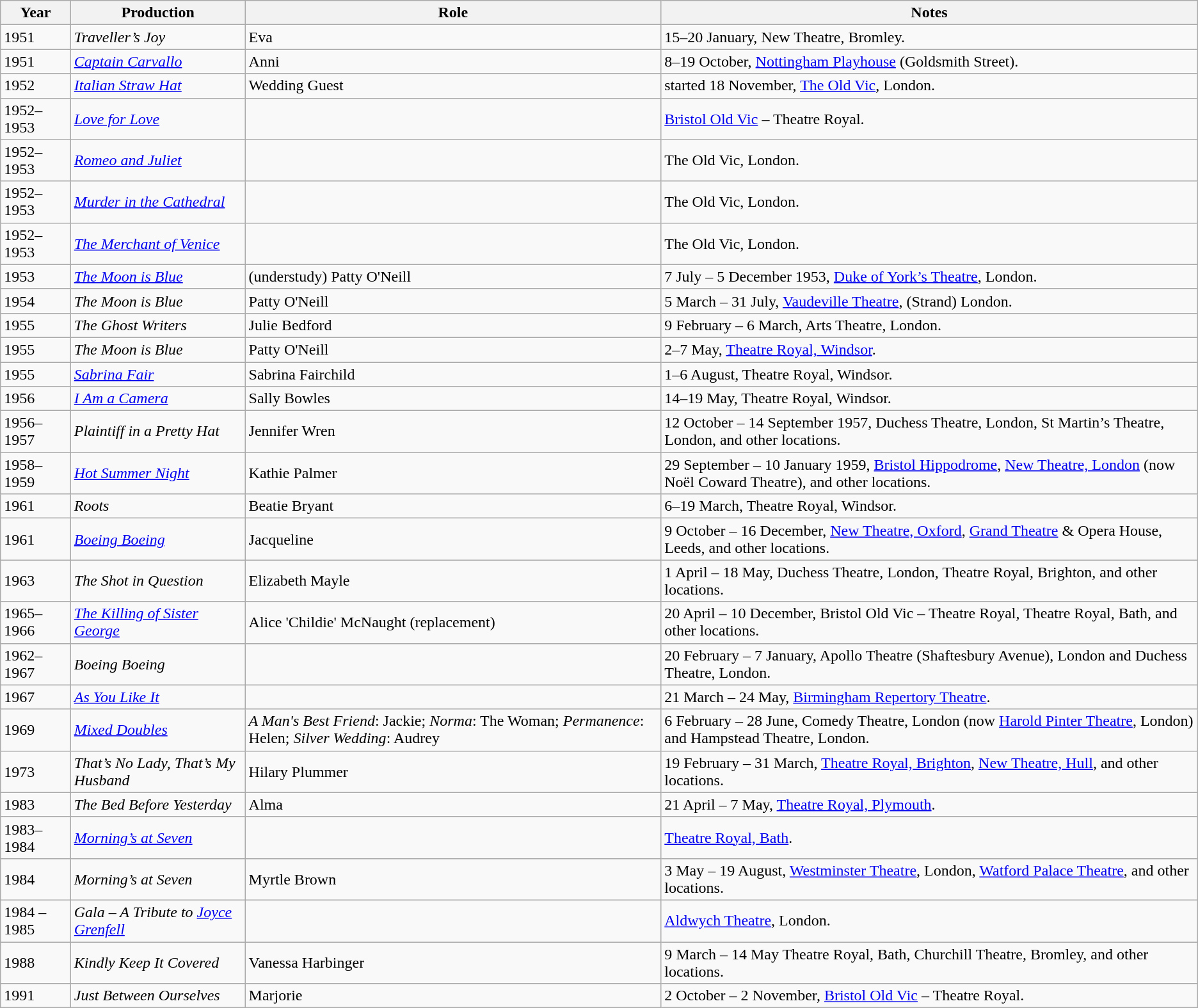<table class="wikitable">
<tr>
<th>Year</th>
<th>Production</th>
<th>Role</th>
<th>Notes</th>
</tr>
<tr>
<td>1951</td>
<td><em>Traveller’s Joy</em></td>
<td>Eva</td>
<td>15–20 January, New Theatre, Bromley.</td>
</tr>
<tr>
<td>1951</td>
<td><em><a href='#'>Captain Carvallo</a> </em></td>
<td>Anni</td>
<td>8–19 October, <a href='#'>Nottingham Playhouse</a> (Goldsmith Street).</td>
</tr>
<tr>
<td>1952</td>
<td><em><a href='#'>Italian Straw Hat</a></em></td>
<td>Wedding Guest</td>
<td>started 18 November, <a href='#'>The Old Vic</a>, London.</td>
</tr>
<tr>
<td>1952–1953</td>
<td><em><a href='#'>Love for Love</a></em></td>
<td></td>
<td><a href='#'>Bristol Old Vic</a> – Theatre Royal.</td>
</tr>
<tr>
<td>1952–1953</td>
<td><em><a href='#'>Romeo and Juliet</a></em></td>
<td></td>
<td>The Old Vic, London.</td>
</tr>
<tr>
<td>1952–1953</td>
<td><em><a href='#'>Murder in the Cathedral</a></em></td>
<td></td>
<td>The Old Vic, London.</td>
</tr>
<tr>
<td>1952–1953</td>
<td><em><a href='#'>The Merchant of Venice</a></em></td>
<td></td>
<td>The Old Vic, London.</td>
</tr>
<tr>
<td>1953</td>
<td><em><a href='#'>The Moon is Blue</a></em></td>
<td>(understudy) Patty O'Neill</td>
<td>7 July – 5 December 1953, <a href='#'>Duke of York’s Theatre</a>, London.</td>
</tr>
<tr>
<td>1954</td>
<td><em>The Moon is Blue</em></td>
<td>Patty O'Neill</td>
<td>5 March – 31 July, <a href='#'>Vaudeville Theatre</a>, (Strand) London.</td>
</tr>
<tr>
<td>1955</td>
<td><em>The Ghost Writers</em></td>
<td>Julie Bedford</td>
<td>9 February – 6 March, Arts Theatre, London.</td>
</tr>
<tr>
<td>1955</td>
<td><em>The Moon is Blue</em></td>
<td>Patty O'Neill</td>
<td>2–7 May, <a href='#'>Theatre Royal, Windsor</a>.</td>
</tr>
<tr>
<td>1955</td>
<td><em><a href='#'>Sabrina Fair</a></em></td>
<td>Sabrina Fairchild</td>
<td>1–6 August, Theatre Royal, Windsor.</td>
</tr>
<tr>
<td>1956</td>
<td><em><a href='#'>I Am a Camera</a></em></td>
<td>Sally Bowles</td>
<td>14–19 May, Theatre Royal, Windsor.</td>
</tr>
<tr>
<td>1956–1957</td>
<td><em>Plaintiff in a Pretty Hat</em></td>
<td>Jennifer Wren</td>
<td>12 October – 14 September 1957, Duchess Theatre, London, St Martin’s Theatre, London, and other locations.</td>
</tr>
<tr>
<td>1958–1959</td>
<td><em><a href='#'>Hot Summer Night</a></em></td>
<td>Kathie Palmer</td>
<td>29 September – 10 January 1959, <a href='#'>Bristol Hippodrome</a>, <a href='#'>New Theatre, London</a> (now Noël Coward Theatre), and other locations.</td>
</tr>
<tr>
<td>1961</td>
<td><em>Roots</em></td>
<td>Beatie Bryant</td>
<td>6–19 March, Theatre Royal, Windsor.</td>
</tr>
<tr>
<td>1961</td>
<td><em><a href='#'>Boeing Boeing</a></em></td>
<td>Jacqueline</td>
<td>9 October – 16 December, <a href='#'>New Theatre, Oxford</a>, <a href='#'>Grand Theatre</a> & Opera House, Leeds, and other locations.</td>
</tr>
<tr>
<td>1963</td>
<td><em>The Shot in Question</em></td>
<td>Elizabeth Mayle</td>
<td>1 April – 18 May, Duchess Theatre, London, Theatre Royal, Brighton, and other locations.</td>
</tr>
<tr>
<td>1965–1966</td>
<td><em><a href='#'>The Killing of Sister George</a></em></td>
<td>Alice 'Childie' McNaught (replacement)</td>
<td>20 April – 10 December, Bristol Old Vic – Theatre Royal, Theatre Royal, Bath, and other locations.</td>
</tr>
<tr>
<td>1962–1967</td>
<td><em>Boeing Boeing</em></td>
<td></td>
<td>20 February – 7 January, Apollo Theatre (Shaftesbury Avenue), London and Duchess Theatre, London.</td>
</tr>
<tr>
<td>1967</td>
<td><em><a href='#'>As You Like It</a></em></td>
<td></td>
<td>21 March – 24 May, <a href='#'>Birmingham Repertory Theatre</a>.</td>
</tr>
<tr>
<td>1969</td>
<td><a href='#'><em>Mixed Doubles</em></a></td>
<td><em>A Man's Best Friend</em>: Jackie; <em>Norma</em>: The Woman; <em>Permanence</em>: Helen; <em>Silver Wedding</em>: Audrey</td>
<td>6 February – 28 June, Comedy Theatre, London (now <a href='#'>Harold Pinter Theatre</a>, London) and Hampstead Theatre, London.</td>
</tr>
<tr>
<td>1973</td>
<td><em>That’s No Lady, That’s My Husband</em></td>
<td>Hilary Plummer</td>
<td>19 February – 31 March, <a href='#'>Theatre Royal, Brighton</a>, <a href='#'>New Theatre, Hull</a>, and other locations.</td>
</tr>
<tr>
<td>1983</td>
<td><em>The Bed Before Yesterday</em></td>
<td>Alma</td>
<td>21 April – 7 May, <a href='#'>Theatre Royal, Plymouth</a>.</td>
</tr>
<tr>
<td>1983–1984</td>
<td><em><a href='#'>Morning’s at Seven</a></em></td>
<td></td>
<td><a href='#'>Theatre Royal, Bath</a>.</td>
</tr>
<tr>
<td>1984</td>
<td><em>Morning’s at Seven</em></td>
<td>Myrtle Brown</td>
<td>3 May – 19 August, <a href='#'>Westminster Theatre</a>, London, <a href='#'>Watford Palace Theatre</a>, and other locations.</td>
</tr>
<tr>
<td>1984 – 1985</td>
<td><em>Gala – A Tribute to <a href='#'>Joyce Grenfell</a></em></td>
<td></td>
<td><a href='#'>Aldwych Theatre</a>, London.</td>
</tr>
<tr>
<td>1988</td>
<td><em>Kindly Keep It Covered</em></td>
<td>Vanessa Harbinger</td>
<td>9 March – 14 May Theatre Royal, Bath, Churchill Theatre, Bromley, and other locations.</td>
</tr>
<tr>
<td>1991</td>
<td><em>Just Between Ourselves</em></td>
<td>Marjorie</td>
<td>2 October – 2 November, <a href='#'>Bristol Old Vic</a> – Theatre Royal.</td>
</tr>
</table>
